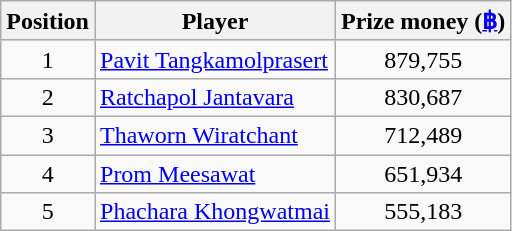<table class=wikitable>
<tr>
<th>Position</th>
<th>Player</th>
<th>Prize money (<a href='#'>฿</a>)</th>
</tr>
<tr>
<td align=center>1</td>
<td> <a href='#'>Pavit Tangkamolprasert</a></td>
<td align=center>879,755</td>
</tr>
<tr>
<td align=center>2</td>
<td> <a href='#'>Ratchapol Jantavara</a></td>
<td align=center>830,687</td>
</tr>
<tr>
<td align=center>3</td>
<td> <a href='#'>Thaworn Wiratchant</a></td>
<td align=center>712,489</td>
</tr>
<tr>
<td align=center>4</td>
<td> <a href='#'>Prom Meesawat</a></td>
<td align=center>651,934</td>
</tr>
<tr>
<td align=center>5</td>
<td> <a href='#'>Phachara Khongwatmai</a></td>
<td align=center>555,183</td>
</tr>
</table>
